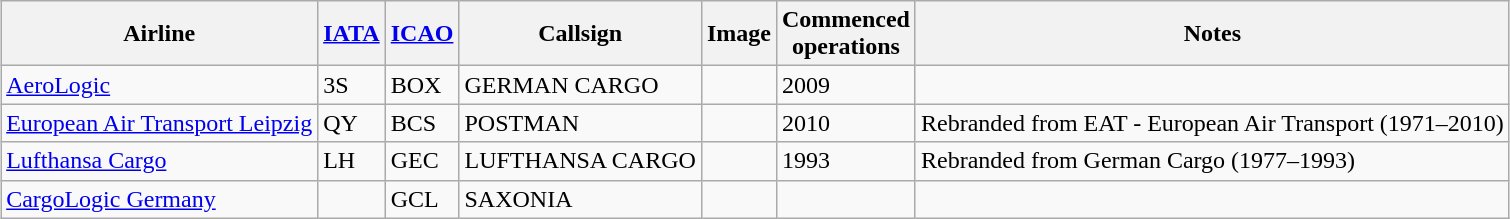<table class="wikitable sortable" style="margin:auto">
<tr valign="middle">
<th>Airline</th>
<th><a href='#'>IATA</a></th>
<th><a href='#'>ICAO</a></th>
<th>Callsign</th>
<th>Image</th>
<th>Commenced<br>operations</th>
<th>Notes</th>
</tr>
<tr>
<td><a href='#'>AeroLogic</a></td>
<td>3S</td>
<td>BOX</td>
<td>GERMAN CARGO</td>
<td></td>
<td>2009</td>
<td></td>
</tr>
<tr>
<td><a href='#'>European Air Transport Leipzig</a></td>
<td>QY</td>
<td>BCS</td>
<td>POSTMAN</td>
<td></td>
<td>2010</td>
<td>Rebranded from EAT - European Air Transport (1971–2010)</td>
</tr>
<tr>
<td><a href='#'>Lufthansa Cargo</a></td>
<td>LH</td>
<td>GEC</td>
<td>LUFTHANSA CARGO</td>
<td></td>
<td>1993</td>
<td>Rebranded from German Cargo (1977–1993)</td>
</tr>
<tr>
<td><a href='#'>CargoLogic Germany</a></td>
<td></td>
<td>GCL</td>
<td>SAXONIA</td>
<td></td>
<td></td>
<td></td>
</tr>
</table>
